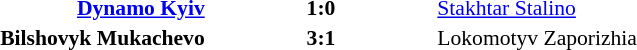<table width=100% cellspacing=1>
<tr>
<th width=20%></th>
<th width=12%></th>
<th width=20%></th>
<th></th>
</tr>
<tr style=font-size:90%>
<td align=right><strong><a href='#'>Dynamo Kyiv</a></strong></td>
<td align=center><strong>1:0</strong></td>
<td><a href='#'>Stakhtar Stalino</a></td>
<td align=center></td>
</tr>
<tr style=font-size:90%>
<td align=right><strong>Bilshovyk Mukachevo</strong></td>
<td align=center><strong>3:1</strong></td>
<td>Lokomotyv Zaporizhia</td>
<td align=center></td>
</tr>
</table>
